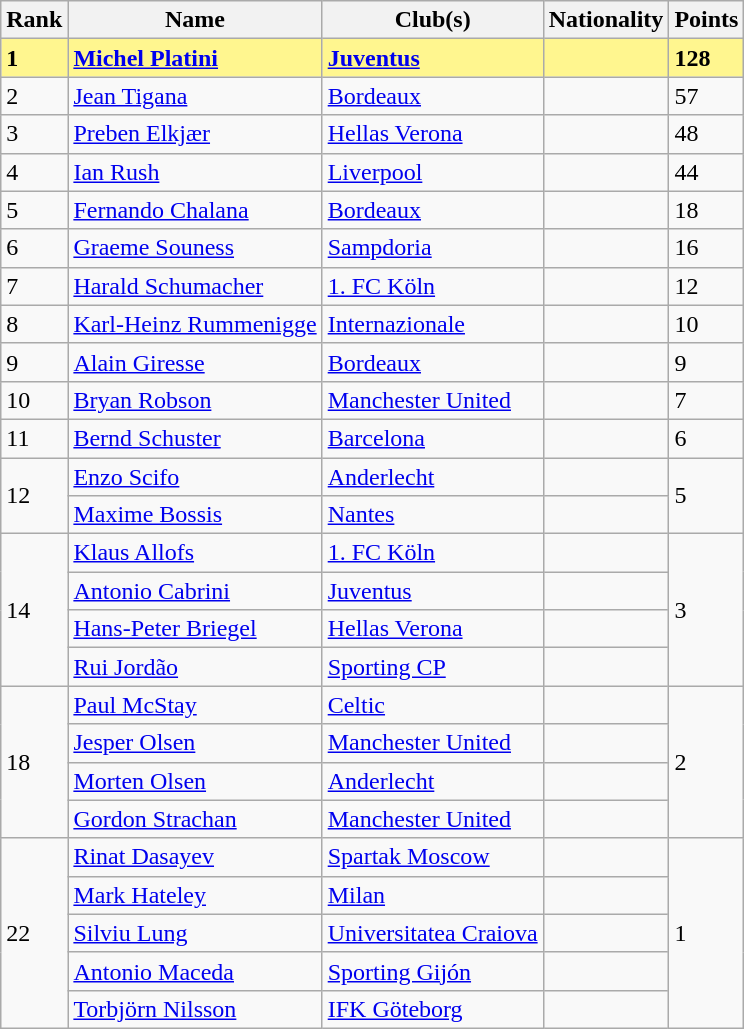<table class="wikitable">
<tr>
<th>Rank</th>
<th>Name</th>
<th>Club(s)</th>
<th>Nationality</th>
<th>Points</th>
</tr>
<tr style="background-color: #FFF68F; font-weight: bold;">
<td>1</td>
<td><a href='#'>Michel Platini</a></td>
<td> <a href='#'>Juventus</a></td>
<td></td>
<td>128</td>
</tr>
<tr>
<td>2</td>
<td><a href='#'>Jean Tigana</a></td>
<td> <a href='#'>Bordeaux</a></td>
<td></td>
<td>57</td>
</tr>
<tr>
<td>3</td>
<td><a href='#'>Preben Elkjær</a></td>
<td> <a href='#'>Hellas Verona</a></td>
<td></td>
<td>48</td>
</tr>
<tr>
<td>4</td>
<td><a href='#'>Ian Rush</a></td>
<td> <a href='#'>Liverpool</a></td>
<td></td>
<td>44</td>
</tr>
<tr>
<td>5</td>
<td><a href='#'>Fernando Chalana</a></td>
<td> <a href='#'>Bordeaux</a></td>
<td></td>
<td>18</td>
</tr>
<tr>
<td>6</td>
<td><a href='#'>Graeme Souness</a></td>
<td> <a href='#'>Sampdoria</a></td>
<td></td>
<td>16</td>
</tr>
<tr>
<td>7</td>
<td><a href='#'>Harald Schumacher</a></td>
<td> <a href='#'>1. FC Köln</a></td>
<td></td>
<td>12</td>
</tr>
<tr>
<td>8</td>
<td><a href='#'>Karl-Heinz Rummenigge</a></td>
<td> <a href='#'>Internazionale</a></td>
<td></td>
<td>10</td>
</tr>
<tr>
<td>9</td>
<td><a href='#'>Alain Giresse</a></td>
<td> <a href='#'>Bordeaux</a></td>
<td></td>
<td>9</td>
</tr>
<tr>
<td>10</td>
<td><a href='#'>Bryan Robson</a></td>
<td> <a href='#'>Manchester United</a></td>
<td></td>
<td>7</td>
</tr>
<tr>
<td>11</td>
<td><a href='#'>Bernd Schuster</a></td>
<td> <a href='#'>Barcelona</a></td>
<td></td>
<td>6</td>
</tr>
<tr>
<td rowspan="2">12</td>
<td><a href='#'>Enzo Scifo</a></td>
<td> <a href='#'>Anderlecht</a></td>
<td></td>
<td rowspan="2">5</td>
</tr>
<tr>
<td><a href='#'>Maxime Bossis</a></td>
<td> <a href='#'>Nantes</a></td>
<td></td>
</tr>
<tr>
<td rowspan="4">14</td>
<td><a href='#'>Klaus Allofs</a></td>
<td> <a href='#'>1. FC Köln</a></td>
<td></td>
<td rowspan="4">3</td>
</tr>
<tr>
<td><a href='#'>Antonio Cabrini</a></td>
<td> <a href='#'>Juventus</a></td>
<td></td>
</tr>
<tr>
<td><a href='#'>Hans-Peter Briegel</a></td>
<td> <a href='#'>Hellas Verona</a></td>
<td></td>
</tr>
<tr>
<td><a href='#'>Rui Jordão</a></td>
<td> <a href='#'>Sporting CP</a></td>
<td></td>
</tr>
<tr>
<td rowspan="4">18</td>
<td><a href='#'>Paul McStay</a></td>
<td> <a href='#'>Celtic</a></td>
<td></td>
<td rowspan="4">2</td>
</tr>
<tr>
<td><a href='#'>Jesper Olsen</a></td>
<td> <a href='#'>Manchester United</a></td>
<td></td>
</tr>
<tr>
<td><a href='#'>Morten Olsen</a></td>
<td> <a href='#'>Anderlecht</a></td>
<td></td>
</tr>
<tr>
<td><a href='#'>Gordon Strachan</a></td>
<td> <a href='#'>Manchester United</a></td>
<td></td>
</tr>
<tr>
<td rowspan="5">22</td>
<td><a href='#'>Rinat Dasayev</a></td>
<td> <a href='#'>Spartak Moscow</a></td>
<td></td>
<td rowspan="5">1</td>
</tr>
<tr>
<td><a href='#'>Mark Hateley</a></td>
<td> <a href='#'>Milan</a></td>
<td></td>
</tr>
<tr>
<td><a href='#'>Silviu Lung</a></td>
<td> <a href='#'>Universitatea Craiova</a></td>
<td></td>
</tr>
<tr>
<td><a href='#'>Antonio Maceda</a></td>
<td> <a href='#'>Sporting Gijón</a></td>
<td></td>
</tr>
<tr>
<td><a href='#'>Torbjörn Nilsson</a></td>
<td> <a href='#'>IFK Göteborg</a></td>
<td></td>
</tr>
</table>
